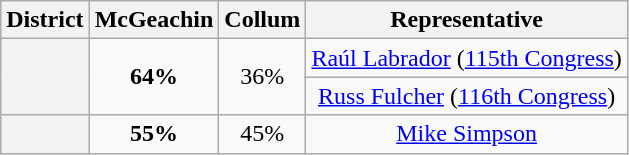<table class=wikitable>
<tr>
<th>District</th>
<th>McGeachin</th>
<th>Collum</th>
<th>Representative</th>
</tr>
<tr align=center>
<th rowspan=2 ></th>
<td rowspan=2><strong>64%</strong></td>
<td rowspan=2>36%</td>
<td><a href='#'>Raúl Labrador</a> (<a href='#'>115th Congress</a>)</td>
</tr>
<tr align=center>
<td><a href='#'>Russ Fulcher</a> (<a href='#'>116th Congress</a>)</td>
</tr>
<tr align=center>
<th></th>
<td><strong>55%</strong></td>
<td>45%</td>
<td><a href='#'>Mike Simpson</a></td>
</tr>
</table>
